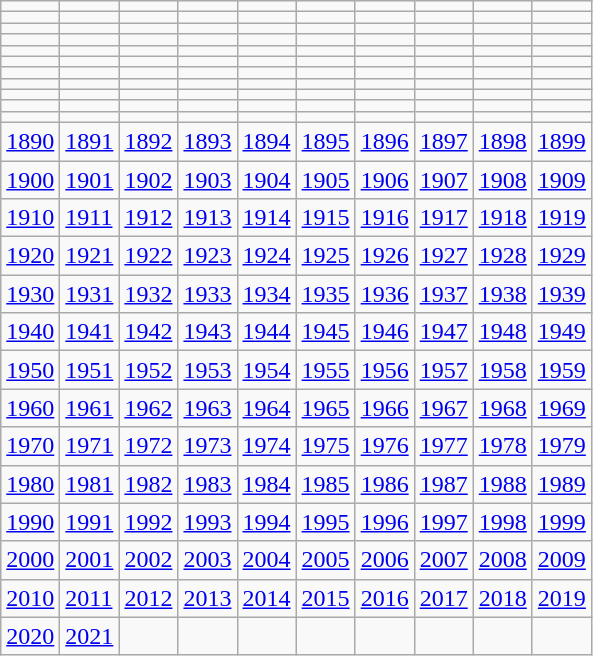<table class="wikitable">
<tr>
<td></td>
<td></td>
<td></td>
<td></td>
<td></td>
<td></td>
<td></td>
<td></td>
<td></td>
<td></td>
</tr>
<tr>
<td></td>
<td></td>
<td></td>
<td></td>
<td></td>
<td></td>
<td></td>
<td></td>
<td></td>
<td></td>
</tr>
<tr>
<td></td>
<td></td>
<td></td>
<td></td>
<td></td>
<td></td>
<td></td>
<td></td>
<td></td>
<td></td>
</tr>
<tr>
<td></td>
<td></td>
<td></td>
<td></td>
<td></td>
<td></td>
<td></td>
<td></td>
<td></td>
<td></td>
</tr>
<tr>
<td></td>
<td></td>
<td></td>
<td></td>
<td></td>
<td></td>
<td></td>
<td></td>
<td></td>
<td></td>
</tr>
<tr>
<td></td>
<td></td>
<td></td>
<td></td>
<td></td>
<td></td>
<td></td>
<td></td>
<td></td>
<td></td>
</tr>
<tr>
<td></td>
<td></td>
<td></td>
<td></td>
<td></td>
<td></td>
<td></td>
<td></td>
<td></td>
<td></td>
</tr>
<tr>
<td></td>
<td></td>
<td></td>
<td></td>
<td></td>
<td></td>
<td></td>
<td></td>
<td></td>
<td></td>
</tr>
<tr>
<td></td>
<td></td>
<td></td>
<td></td>
<td></td>
<td></td>
<td></td>
<td></td>
<td></td>
<td></td>
</tr>
<tr>
<td></td>
<td></td>
<td></td>
<td></td>
<td></td>
<td></td>
<td></td>
<td></td>
<td></td>
<td></td>
</tr>
<tr>
<td></td>
<td></td>
<td></td>
<td></td>
<td></td>
<td></td>
<td></td>
<td></td>
<td></td>
<td></td>
</tr>
<tr>
<td><a href='#'>1890</a></td>
<td><a href='#'>1891</a></td>
<td><a href='#'>1892</a></td>
<td><a href='#'>1893</a></td>
<td><a href='#'>1894</a></td>
<td><a href='#'>1895</a></td>
<td><a href='#'>1896</a></td>
<td><a href='#'>1897</a></td>
<td><a href='#'>1898</a></td>
<td><a href='#'>1899</a></td>
</tr>
<tr>
<td><a href='#'>1900</a></td>
<td><a href='#'>1901</a></td>
<td><a href='#'>1902</a></td>
<td><a href='#'>1903</a></td>
<td><a href='#'>1904</a></td>
<td><a href='#'>1905</a></td>
<td><a href='#'>1906</a></td>
<td><a href='#'>1907</a></td>
<td><a href='#'>1908</a></td>
<td><a href='#'>1909</a></td>
</tr>
<tr>
<td><a href='#'>1910</a></td>
<td><a href='#'>1911</a></td>
<td><a href='#'>1912</a></td>
<td><a href='#'>1913</a></td>
<td><a href='#'>1914</a></td>
<td><a href='#'>1915</a></td>
<td><a href='#'>1916</a></td>
<td><a href='#'>1917</a></td>
<td><a href='#'>1918</a></td>
<td><a href='#'>1919</a></td>
</tr>
<tr>
<td><a href='#'>1920</a></td>
<td><a href='#'>1921</a></td>
<td><a href='#'>1922</a></td>
<td><a href='#'>1923</a></td>
<td><a href='#'>1924</a></td>
<td><a href='#'>1925</a></td>
<td><a href='#'>1926</a></td>
<td><a href='#'>1927</a></td>
<td><a href='#'>1928</a></td>
<td><a href='#'>1929</a></td>
</tr>
<tr>
<td><a href='#'>1930</a></td>
<td><a href='#'>1931</a></td>
<td><a href='#'>1932</a></td>
<td><a href='#'>1933</a></td>
<td><a href='#'>1934</a></td>
<td><a href='#'>1935</a></td>
<td><a href='#'>1936</a></td>
<td><a href='#'>1937</a></td>
<td><a href='#'>1938</a></td>
<td><a href='#'>1939</a></td>
</tr>
<tr>
<td><a href='#'>1940</a></td>
<td><a href='#'>1941</a></td>
<td><a href='#'>1942</a></td>
<td><a href='#'>1943</a></td>
<td><a href='#'>1944</a></td>
<td><a href='#'>1945</a></td>
<td><a href='#'>1946</a></td>
<td><a href='#'>1947</a></td>
<td><a href='#'>1948</a></td>
<td><a href='#'>1949</a></td>
</tr>
<tr>
<td><a href='#'>1950</a></td>
<td><a href='#'>1951</a></td>
<td><a href='#'>1952</a></td>
<td><a href='#'>1953</a></td>
<td><a href='#'>1954</a></td>
<td><a href='#'>1955</a></td>
<td><a href='#'>1956</a></td>
<td><a href='#'>1957</a></td>
<td><a href='#'>1958</a></td>
<td><a href='#'>1959</a></td>
</tr>
<tr>
<td><a href='#'>1960</a></td>
<td><a href='#'>1961</a></td>
<td><a href='#'>1962</a></td>
<td><a href='#'>1963</a></td>
<td><a href='#'>1964</a></td>
<td><a href='#'>1965</a></td>
<td><a href='#'>1966</a></td>
<td><a href='#'>1967</a></td>
<td><a href='#'>1968</a></td>
<td><a href='#'>1969</a></td>
</tr>
<tr>
<td><a href='#'>1970</a></td>
<td><a href='#'>1971</a></td>
<td><a href='#'>1972</a></td>
<td><a href='#'>1973</a></td>
<td><a href='#'>1974</a></td>
<td><a href='#'>1975</a></td>
<td><a href='#'>1976</a></td>
<td><a href='#'>1977</a></td>
<td><a href='#'>1978</a></td>
<td><a href='#'>1979</a></td>
</tr>
<tr>
<td><a href='#'>1980</a></td>
<td><a href='#'>1981</a></td>
<td><a href='#'>1982</a></td>
<td><a href='#'>1983</a></td>
<td><a href='#'>1984</a></td>
<td><a href='#'>1985</a></td>
<td><a href='#'>1986</a></td>
<td><a href='#'>1987</a></td>
<td><a href='#'>1988</a></td>
<td><a href='#'>1989</a></td>
</tr>
<tr>
<td><a href='#'>1990</a></td>
<td><a href='#'>1991</a></td>
<td><a href='#'>1992</a></td>
<td><a href='#'>1993</a></td>
<td><a href='#'>1994</a></td>
<td><a href='#'>1995</a></td>
<td><a href='#'>1996</a></td>
<td><a href='#'>1997</a></td>
<td><a href='#'>1998</a></td>
<td><a href='#'>1999</a></td>
</tr>
<tr>
<td><a href='#'>2000</a></td>
<td><a href='#'>2001</a></td>
<td><a href='#'>2002</a></td>
<td><a href='#'>2003</a></td>
<td><a href='#'>2004</a></td>
<td><a href='#'>2005</a></td>
<td><a href='#'>2006</a></td>
<td><a href='#'>2007</a></td>
<td><a href='#'>2008</a></td>
<td><a href='#'>2009</a></td>
</tr>
<tr>
<td><a href='#'>2010</a></td>
<td><a href='#'>2011</a></td>
<td><a href='#'>2012</a></td>
<td><a href='#'>2013</a></td>
<td><a href='#'>2014</a></td>
<td><a href='#'>2015</a></td>
<td><a href='#'>2016</a></td>
<td><a href='#'>2017</a></td>
<td><a href='#'>2018</a></td>
<td><a href='#'>2019</a></td>
</tr>
<tr>
<td><a href='#'>2020</a></td>
<td><a href='#'>2021</a></td>
<td></td>
<td></td>
<td></td>
<td></td>
<td></td>
<td></td>
<td></td>
<td></td>
</tr>
</table>
